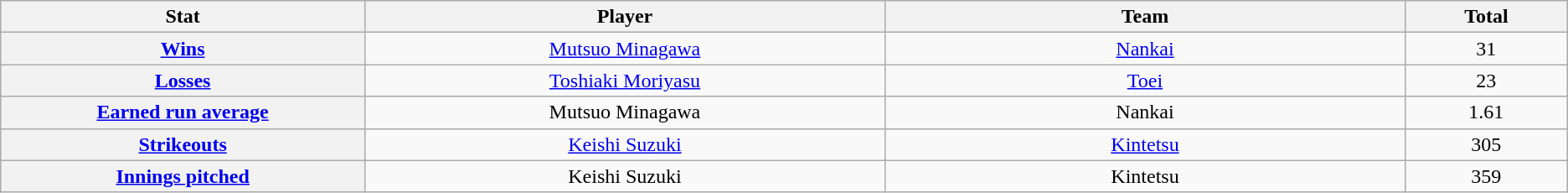<table class="wikitable" style="text-align:center;">
<tr>
<th scope="col" width="7%">Stat</th>
<th scope="col" width="10%">Player</th>
<th scope="col" width="10%">Team</th>
<th scope="col" width="3%">Total</th>
</tr>
<tr>
<th scope="row" style="text-align:center;"><a href='#'>Wins</a></th>
<td><a href='#'>Mutsuo Minagawa</a></td>
<td><a href='#'>Nankai</a></td>
<td>31</td>
</tr>
<tr>
<th scope="row" style="text-align:center;"><a href='#'>Losses</a></th>
<td><a href='#'>Toshiaki Moriyasu</a></td>
<td><a href='#'>Toei</a></td>
<td>23</td>
</tr>
<tr>
<th scope="row" style="text-align:center;"><a href='#'>Earned run average</a></th>
<td>Mutsuo Minagawa</td>
<td>Nankai</td>
<td>1.61</td>
</tr>
<tr>
<th scope="row" style="text-align:center;"><a href='#'>Strikeouts</a></th>
<td><a href='#'>Keishi Suzuki</a></td>
<td><a href='#'>Kintetsu</a></td>
<td>305</td>
</tr>
<tr>
<th scope="row" style="text-align:center;"><a href='#'>Innings pitched</a></th>
<td>Keishi Suzuki</td>
<td>Kintetsu</td>
<td>359</td>
</tr>
</table>
